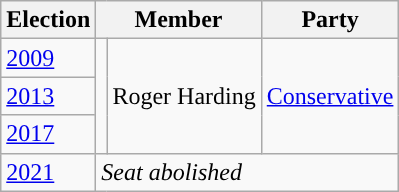<table class="wikitable">
<tr>
<th>Election</th>
<th colspan="2">Member</th>
<th>Party</th>
</tr>
<tr>
<td><a href='#'>2009</a></td>
<td rowspan="3" style="background-color: "></td>
<td rowspan="3">Roger Harding</td>
<td rowspan="3"><a href='#'>Conservative</a></td>
</tr>
<tr>
<td><a href='#'>2013</a></td>
</tr>
<tr>
<td><a href='#'>2017</a></td>
</tr>
<tr>
<td><a href='#'>2021</a></td>
<td colspan="3"><em>Seat abolished</em></td>
</tr>
</table>
